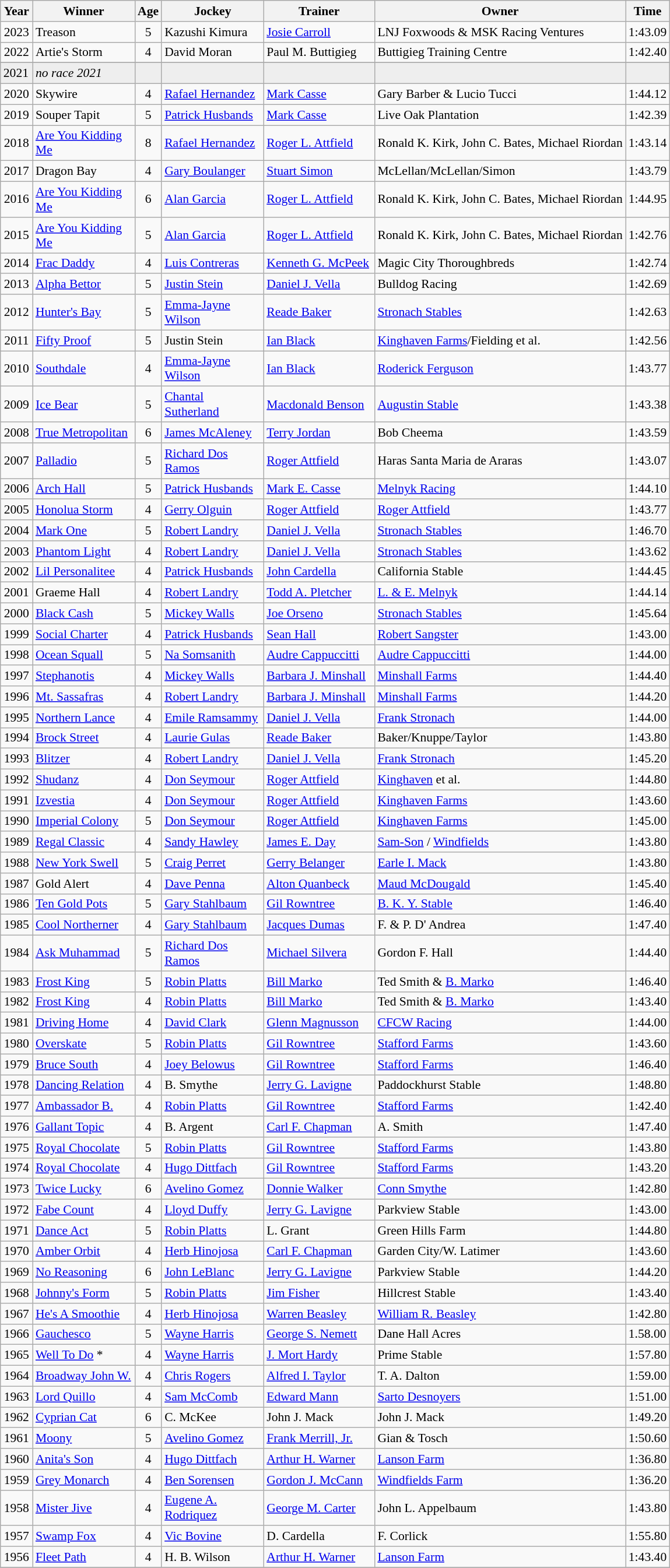<table class="wikitable sortable" style="font-size:90%">
<tr>
<th style="width:30px">Year<br></th>
<th style="width:110px">Winner<br></th>
<th style="width:20px">Age<br></th>
<th style="width:110px">Jockey<br></th>
<th style="width:120px">Trainer<br></th>
<th>Owner<br></th>
<th style="width:25px">Time<br></th>
</tr>
<tr>
<td align=center>2023</td>
<td>Treason</td>
<td align=center>5</td>
<td>Kazushi Kimura</td>
<td><a href='#'>Josie Carroll</a></td>
<td>LNJ Foxwoods & MSK Racing Ventures</td>
<td>1:43.09</td>
</tr>
<tr>
<td align=center>2022</td>
<td>Artie's Storm</td>
<td align=center>4</td>
<td>David Moran</td>
<td>Paul M. Buttigieg</td>
<td>Buttigieg Training Centre</td>
<td>1:42.40</td>
</tr>
<tr>
</tr>
<tr bgcolor="#eeeeee">
<td><span>2021</span></td>
<td><em>no race 2021</em></td>
<td></td>
<td></td>
<td></td>
<td></td>
<td></td>
</tr>
<tr>
<td align=center>2020</td>
<td>Skywire</td>
<td align=center>4</td>
<td><a href='#'>Rafael Hernandez</a></td>
<td><a href='#'>Mark Casse</a></td>
<td>Gary Barber & Lucio Tucci</td>
<td>1:44.12</td>
</tr>
<tr>
<td align=center>2019</td>
<td>Souper Tapit</td>
<td align=center>5</td>
<td><a href='#'>Patrick Husbands</a></td>
<td><a href='#'>Mark Casse</a></td>
<td>Live Oak Plantation</td>
<td>1:42.39</td>
</tr>
<tr>
<td align=center>2018</td>
<td><a href='#'>Are You Kidding Me</a></td>
<td align=center>8</td>
<td><a href='#'>Rafael Hernandez</a></td>
<td><a href='#'>Roger L. Attfield</a></td>
<td>Ronald K. Kirk, John C. Bates, Michael Riordan</td>
<td>1:43.14</td>
</tr>
<tr>
<td align=center>2017</td>
<td>Dragon Bay</td>
<td align=center>4</td>
<td><a href='#'>Gary Boulanger</a></td>
<td><a href='#'>Stuart Simon</a></td>
<td>McLellan/McLellan/Simon</td>
<td>1:43.79</td>
</tr>
<tr>
<td align=center>2016</td>
<td><a href='#'>Are You Kidding Me</a></td>
<td align=center>6</td>
<td><a href='#'>Alan Garcia</a></td>
<td><a href='#'>Roger L. Attfield</a></td>
<td>Ronald K. Kirk, John C. Bates, Michael Riordan</td>
<td>1:44.95</td>
</tr>
<tr>
<td align=center>2015</td>
<td><a href='#'>Are You Kidding Me</a></td>
<td align=center>5</td>
<td><a href='#'>Alan Garcia</a></td>
<td><a href='#'>Roger L. Attfield</a></td>
<td>Ronald K. Kirk, John C. Bates, Michael Riordan</td>
<td>1:42.76</td>
</tr>
<tr>
<td align=center>2014</td>
<td><a href='#'>Frac Daddy</a></td>
<td align=center>4</td>
<td><a href='#'>Luis Contreras</a></td>
<td><a href='#'>Kenneth G. McPeek</a></td>
<td>Magic City Thoroughbreds</td>
<td>1:42.74</td>
</tr>
<tr>
<td align=center>2013</td>
<td><a href='#'>Alpha Bettor</a></td>
<td align=center>5</td>
<td><a href='#'>Justin Stein</a></td>
<td><a href='#'>Daniel J. Vella</a></td>
<td>Bulldog Racing</td>
<td>1:42.69</td>
</tr>
<tr>
<td align=center>2012</td>
<td><a href='#'>Hunter's Bay</a></td>
<td align=center>5</td>
<td><a href='#'>Emma-Jayne Wilson</a></td>
<td><a href='#'>Reade Baker</a></td>
<td><a href='#'>Stronach Stables</a></td>
<td>1:42.63</td>
</tr>
<tr>
<td align=center>2011</td>
<td><a href='#'>Fifty Proof</a></td>
<td align=center>5</td>
<td>Justin Stein</td>
<td><a href='#'>Ian Black</a></td>
<td><a href='#'>Kinghaven Farms</a>/Fielding et al.</td>
<td>1:42.56</td>
</tr>
<tr>
<td align=center>2010</td>
<td><a href='#'>Southdale</a></td>
<td align=center>4</td>
<td><a href='#'>Emma-Jayne Wilson</a></td>
<td><a href='#'>Ian Black</a></td>
<td><a href='#'>Roderick Ferguson</a></td>
<td>1:43.77</td>
</tr>
<tr>
<td align=center>2009</td>
<td><a href='#'>Ice Bear</a></td>
<td align=center>5</td>
<td><a href='#'>Chantal Sutherland</a></td>
<td><a href='#'>Macdonald Benson</a></td>
<td><a href='#'>Augustin Stable</a></td>
<td>1:43.38</td>
</tr>
<tr>
<td align=center>2008</td>
<td><a href='#'>True Metropolitan</a></td>
<td align=center>6</td>
<td><a href='#'>James McAleney</a></td>
<td><a href='#'>Terry Jordan</a></td>
<td>Bob Cheema</td>
<td>1:43.59</td>
</tr>
<tr>
<td align=center>2007</td>
<td><a href='#'>Palladio</a></td>
<td align=center>5</td>
<td><a href='#'>Richard Dos Ramos</a></td>
<td><a href='#'>Roger Attfield</a></td>
<td>Haras Santa Maria de Araras</td>
<td>1:43.07</td>
</tr>
<tr>
<td align=center>2006</td>
<td><a href='#'>Arch Hall</a></td>
<td align=center>5</td>
<td><a href='#'>Patrick Husbands</a></td>
<td><a href='#'>Mark E. Casse</a></td>
<td><a href='#'>Melnyk Racing</a></td>
<td>1:44.10</td>
</tr>
<tr>
<td align=center>2005</td>
<td><a href='#'>Honolua Storm</a></td>
<td align=center>4</td>
<td><a href='#'>Gerry Olguin</a></td>
<td><a href='#'>Roger Attfield</a></td>
<td><a href='#'>Roger Attfield</a></td>
<td>1:43.77</td>
</tr>
<tr>
<td align=center>2004</td>
<td><a href='#'>Mark One</a></td>
<td align=center>5</td>
<td><a href='#'>Robert Landry</a></td>
<td><a href='#'>Daniel J. Vella</a></td>
<td><a href='#'>Stronach Stables</a></td>
<td>1:46.70</td>
</tr>
<tr>
<td align=center>2003</td>
<td><a href='#'>Phantom Light</a></td>
<td align=center>4</td>
<td><a href='#'>Robert Landry</a></td>
<td><a href='#'>Daniel J. Vella</a></td>
<td><a href='#'>Stronach Stables</a></td>
<td>1:43.62</td>
</tr>
<tr>
<td align=center>2002</td>
<td><a href='#'>Lil Personalitee</a></td>
<td align=center>4</td>
<td><a href='#'>Patrick Husbands</a></td>
<td><a href='#'>John Cardella</a></td>
<td>California Stable</td>
<td>1:44.45</td>
</tr>
<tr>
<td align=center>2001</td>
<td>Graeme Hall</td>
<td align=center>4</td>
<td><a href='#'>Robert Landry</a></td>
<td><a href='#'>Todd A. Pletcher</a></td>
<td><a href='#'>L. & E. Melnyk</a></td>
<td>1:44.14</td>
</tr>
<tr>
<td align=center>2000</td>
<td><a href='#'>Black Cash</a></td>
<td align=center>5</td>
<td><a href='#'>Mickey Walls</a></td>
<td><a href='#'>Joe Orseno</a></td>
<td><a href='#'>Stronach Stables</a></td>
<td>1:45.64</td>
</tr>
<tr>
<td align=center>1999</td>
<td><a href='#'>Social Charter</a></td>
<td align=center>4</td>
<td><a href='#'>Patrick Husbands</a></td>
<td><a href='#'>Sean Hall</a></td>
<td><a href='#'>Robert Sangster</a></td>
<td>1:43.00</td>
</tr>
<tr>
<td align=center>1998</td>
<td><a href='#'>Ocean Squall</a></td>
<td align=center>5</td>
<td><a href='#'>Na Somsanith</a></td>
<td><a href='#'>Audre Cappuccitti</a></td>
<td><a href='#'>Audre Cappuccitti</a></td>
<td>1:44.00</td>
</tr>
<tr>
<td align=center>1997</td>
<td><a href='#'>Stephanotis</a></td>
<td align=center>4</td>
<td><a href='#'>Mickey Walls</a></td>
<td><a href='#'>Barbara J. Minshall</a></td>
<td><a href='#'>Minshall Farms</a></td>
<td>1:44.40</td>
</tr>
<tr>
<td align=center>1996</td>
<td><a href='#'>Mt. Sassafras</a></td>
<td align=center>4</td>
<td><a href='#'>Robert Landry</a></td>
<td><a href='#'>Barbara J. Minshall</a></td>
<td><a href='#'>Minshall Farms</a></td>
<td>1:44.20</td>
</tr>
<tr>
<td align=center>1995</td>
<td><a href='#'>Northern Lance</a></td>
<td align=center>4</td>
<td><a href='#'>Emile Ramsammy</a></td>
<td><a href='#'>Daniel J. Vella</a></td>
<td><a href='#'>Frank Stronach</a></td>
<td>1:44.00</td>
</tr>
<tr>
<td align=center>1994</td>
<td><a href='#'>Brock Street</a></td>
<td align=center>4</td>
<td><a href='#'>Laurie Gulas</a></td>
<td><a href='#'>Reade Baker</a></td>
<td>Baker/Knuppe/Taylor</td>
<td>1:43.80</td>
</tr>
<tr>
<td align=center>1993</td>
<td><a href='#'>Blitzer</a></td>
<td align=center>4</td>
<td><a href='#'>Robert Landry</a></td>
<td><a href='#'>Daniel J. Vella</a></td>
<td><a href='#'>Frank Stronach</a></td>
<td>1:45.20</td>
</tr>
<tr>
<td align=center>1992</td>
<td><a href='#'>Shudanz</a></td>
<td align=center>4</td>
<td><a href='#'>Don Seymour</a></td>
<td><a href='#'>Roger Attfield</a></td>
<td><a href='#'>Kinghaven</a> et al.</td>
<td>1:44.80</td>
</tr>
<tr>
<td align=center>1991</td>
<td><a href='#'>Izvestia</a></td>
<td align=center>4</td>
<td><a href='#'>Don Seymour</a></td>
<td><a href='#'>Roger Attfield</a></td>
<td><a href='#'>Kinghaven Farms</a></td>
<td>1:43.60</td>
</tr>
<tr>
<td align=center>1990</td>
<td><a href='#'>Imperial Colony</a></td>
<td align=center>5</td>
<td><a href='#'>Don Seymour</a></td>
<td><a href='#'>Roger Attfield</a></td>
<td><a href='#'>Kinghaven Farms</a></td>
<td>1:45.00</td>
</tr>
<tr>
<td align=center>1989</td>
<td><a href='#'>Regal Classic</a></td>
<td align=center>4</td>
<td><a href='#'>Sandy Hawley</a></td>
<td><a href='#'>James E. Day</a></td>
<td><a href='#'>Sam-Son</a> / <a href='#'>Windfields</a></td>
<td>1:43.80</td>
</tr>
<tr>
<td align=center>1988</td>
<td><a href='#'>New York Swell</a></td>
<td align=center>5</td>
<td><a href='#'>Craig Perret</a></td>
<td><a href='#'>Gerry Belanger</a></td>
<td><a href='#'>Earle I. Mack</a></td>
<td>1:43.80</td>
</tr>
<tr>
<td align=center>1987</td>
<td>Gold Alert</td>
<td align=center>4</td>
<td><a href='#'>Dave Penna</a></td>
<td><a href='#'>Alton Quanbeck</a></td>
<td><a href='#'>Maud McDougald</a></td>
<td>1:45.40</td>
</tr>
<tr>
<td align=center>1986</td>
<td><a href='#'>Ten Gold Pots</a></td>
<td align=center>5</td>
<td><a href='#'>Gary Stahlbaum</a></td>
<td><a href='#'>Gil Rowntree</a></td>
<td><a href='#'>B. K. Y. Stable</a></td>
<td>1:46.40</td>
</tr>
<tr>
<td align=center>1985</td>
<td><a href='#'>Cool Northerner</a></td>
<td align=center>4</td>
<td><a href='#'>Gary Stahlbaum</a></td>
<td><a href='#'>Jacques Dumas</a></td>
<td>F. & P. D' Andrea</td>
<td>1:47.40</td>
</tr>
<tr>
<td align=center>1984</td>
<td><a href='#'>Ask Muhammad</a></td>
<td align=center>5</td>
<td><a href='#'>Richard Dos Ramos</a></td>
<td><a href='#'>Michael Silvera</a></td>
<td>Gordon F. Hall</td>
<td>1:44.40</td>
</tr>
<tr>
<td align=center>1983</td>
<td><a href='#'>Frost King</a></td>
<td align=center>5</td>
<td><a href='#'>Robin Platts</a></td>
<td><a href='#'>Bill Marko</a></td>
<td>Ted Smith & <a href='#'>B. Marko</a></td>
<td>1:46.40</td>
</tr>
<tr>
<td align=center>1982</td>
<td><a href='#'>Frost King</a></td>
<td align=center>4</td>
<td><a href='#'>Robin Platts</a></td>
<td><a href='#'>Bill Marko</a></td>
<td>Ted Smith & <a href='#'>B. Marko</a></td>
<td>1:43.40</td>
</tr>
<tr>
<td align=center>1981</td>
<td><a href='#'>Driving Home</a></td>
<td align=center>4</td>
<td><a href='#'>David Clark</a></td>
<td><a href='#'>Glenn Magnusson</a></td>
<td><a href='#'>CFCW Racing</a></td>
<td>1:44.00</td>
</tr>
<tr>
<td align=center>1980</td>
<td><a href='#'>Overskate</a></td>
<td align=center>5</td>
<td><a href='#'>Robin Platts</a></td>
<td><a href='#'>Gil Rowntree</a></td>
<td><a href='#'>Stafford Farms</a></td>
<td>1:43.60</td>
</tr>
<tr>
<td align=center>1979</td>
<td><a href='#'>Bruce South</a></td>
<td align=center>4</td>
<td><a href='#'>Joey Belowus</a></td>
<td><a href='#'>Gil Rowntree</a></td>
<td><a href='#'>Stafford Farms</a></td>
<td>1:46.40</td>
</tr>
<tr>
<td align=center>1978</td>
<td><a href='#'>Dancing Relation</a></td>
<td align=center>4</td>
<td>B. Smythe</td>
<td><a href='#'>Jerry G. Lavigne</a></td>
<td>Paddockhurst Stable</td>
<td>1:48.80</td>
</tr>
<tr>
<td align=center>1977</td>
<td><a href='#'>Ambassador B.</a></td>
<td align=center>4</td>
<td><a href='#'>Robin Platts</a></td>
<td><a href='#'>Gil Rowntree</a></td>
<td><a href='#'>Stafford Farms</a></td>
<td>1:42.40</td>
</tr>
<tr>
<td align=center>1976</td>
<td><a href='#'>Gallant Topic</a></td>
<td align=center>4</td>
<td>B. Argent</td>
<td><a href='#'>Carl F. Chapman</a></td>
<td>A. Smith</td>
<td>1:47.40</td>
</tr>
<tr>
<td align=center>1975</td>
<td><a href='#'>Royal Chocolate</a></td>
<td align=center>5</td>
<td><a href='#'>Robin Platts</a></td>
<td><a href='#'>Gil Rowntree</a></td>
<td><a href='#'>Stafford Farms</a></td>
<td>1:43.80</td>
</tr>
<tr>
<td align=center>1974</td>
<td><a href='#'>Royal Chocolate</a></td>
<td align=center>4</td>
<td><a href='#'>Hugo Dittfach</a></td>
<td><a href='#'>Gil Rowntree</a></td>
<td><a href='#'>Stafford Farms</a></td>
<td>1:43.20</td>
</tr>
<tr>
<td align=center>1973</td>
<td><a href='#'>Twice Lucky</a></td>
<td align=center>6</td>
<td><a href='#'>Avelino Gomez</a></td>
<td><a href='#'>Donnie Walker</a></td>
<td><a href='#'>Conn Smythe</a></td>
<td>1:42.80</td>
</tr>
<tr>
<td align=center>1972</td>
<td><a href='#'>Fabe Count</a></td>
<td align=center>4</td>
<td><a href='#'>Lloyd Duffy</a></td>
<td><a href='#'>Jerry G. Lavigne</a></td>
<td>Parkview Stable</td>
<td>1:43.00</td>
</tr>
<tr>
<td align=center>1971</td>
<td><a href='#'>Dance Act</a></td>
<td align=center>5</td>
<td><a href='#'>Robin Platts</a></td>
<td>L. Grant</td>
<td>Green Hills Farm</td>
<td>1:44.80</td>
</tr>
<tr>
<td align=center>1970</td>
<td><a href='#'>Amber Orbit</a></td>
<td align=center>4</td>
<td><a href='#'>Herb Hinojosa</a></td>
<td><a href='#'>Carl F. Chapman</a></td>
<td>Garden City/W. Latimer</td>
<td>1:43.60</td>
</tr>
<tr>
<td align=center>1969</td>
<td><a href='#'>No Reasoning</a></td>
<td align=center>6</td>
<td><a href='#'>John LeBlanc</a></td>
<td><a href='#'>Jerry G. Lavigne</a></td>
<td>Parkview Stable</td>
<td>1:44.20</td>
</tr>
<tr>
<td align=center>1968</td>
<td><a href='#'>Johnny's Form</a></td>
<td align=center>5</td>
<td><a href='#'>Robin Platts</a></td>
<td><a href='#'>Jim Fisher</a></td>
<td>Hillcrest Stable</td>
<td>1:43.40</td>
</tr>
<tr>
<td align=center>1967</td>
<td><a href='#'>He's A Smoothie</a></td>
<td align=center>4</td>
<td><a href='#'>Herb Hinojosa</a></td>
<td><a href='#'>Warren Beasley</a></td>
<td><a href='#'>William R. Beasley</a></td>
<td>1:42.80</td>
</tr>
<tr>
<td align=center>1966</td>
<td><a href='#'>Gauchesco</a></td>
<td align=center>5</td>
<td><a href='#'>Wayne Harris</a></td>
<td><a href='#'>George S. Nemett</a></td>
<td>Dane Hall Acres</td>
<td>1.58.00</td>
</tr>
<tr>
<td align=center>1965</td>
<td><a href='#'>Well To Do</a> *</td>
<td align=center>4</td>
<td><a href='#'>Wayne Harris</a></td>
<td><a href='#'>J. Mort Hardy</a></td>
<td>Prime Stable</td>
<td>1:57.80</td>
</tr>
<tr>
<td align=center>1964</td>
<td><a href='#'>Broadway John W.</a></td>
<td align=center>4</td>
<td><a href='#'>Chris Rogers</a></td>
<td><a href='#'>Alfred I. Taylor</a></td>
<td>T. A. Dalton</td>
<td>1:59.00</td>
</tr>
<tr>
<td align=center>1963</td>
<td><a href='#'>Lord Quillo</a></td>
<td align=center>4</td>
<td><a href='#'>Sam McComb</a></td>
<td><a href='#'>Edward Mann</a></td>
<td><a href='#'>Sarto Desnoyers</a></td>
<td>1:51.00</td>
</tr>
<tr>
<td align=center>1962</td>
<td><a href='#'>Cyprian Cat</a></td>
<td align=center>6</td>
<td>C. McKee</td>
<td>John J. Mack</td>
<td>John J. Mack</td>
<td>1:49.20</td>
</tr>
<tr>
<td align=center>1961</td>
<td><a href='#'>Moony</a></td>
<td align=center>5</td>
<td><a href='#'>Avelino Gomez</a></td>
<td><a href='#'>Frank Merrill, Jr.</a></td>
<td>Gian & Tosch</td>
<td>1:50.60</td>
</tr>
<tr>
<td align=center>1960</td>
<td><a href='#'>Anita's Son</a></td>
<td align=center>4</td>
<td><a href='#'>Hugo Dittfach</a></td>
<td><a href='#'>Arthur H. Warner</a></td>
<td><a href='#'>Lanson Farm</a></td>
<td>1:36.80</td>
</tr>
<tr>
<td align=center>1959</td>
<td><a href='#'>Grey Monarch</a></td>
<td align=center>4</td>
<td><a href='#'>Ben Sorensen</a></td>
<td><a href='#'>Gordon J. McCann</a></td>
<td><a href='#'>Windfields Farm</a></td>
<td>1:36.20</td>
</tr>
<tr>
<td align=center>1958</td>
<td><a href='#'>Mister Jive</a></td>
<td align=center>4</td>
<td><a href='#'>Eugene A. Rodriquez</a></td>
<td><a href='#'>George M. Carter</a></td>
<td>John L. Appelbaum</td>
<td>1:43.80</td>
</tr>
<tr>
<td align=center>1957</td>
<td><a href='#'>Swamp Fox</a></td>
<td align=center>4</td>
<td><a href='#'>Vic Bovine</a></td>
<td>D. Cardella</td>
<td>F. Corlick</td>
<td>1:55.80</td>
</tr>
<tr>
<td align=center>1956</td>
<td><a href='#'>Fleet Path</a></td>
<td align=center>4</td>
<td>H. B. Wilson</td>
<td><a href='#'>Arthur H. Warner</a></td>
<td><a href='#'>Lanson Farm</a></td>
<td>1:43.40</td>
</tr>
<tr>
</tr>
</table>
